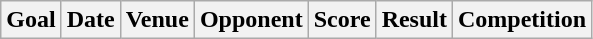<table class="wikitable" align=center style="text-align: left;">
<tr>
<th>Goal</th>
<th>Date</th>
<th>Venue</th>
<th>Opponent</th>
<th>Score</th>
<th>Result</th>
<th>Competition<br>






</th>
</tr>
</table>
